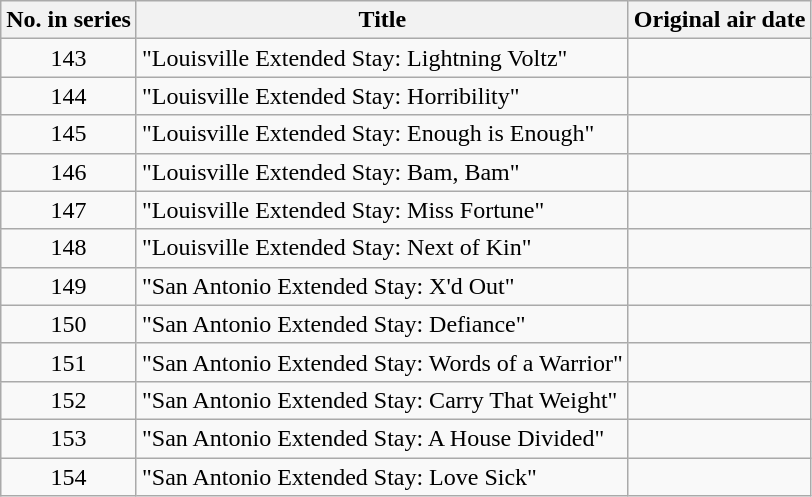<table class="wikitable plainrowheaders" style="text-align:center">
<tr>
<th scope="col">No. in series</th>
<th scope="col">Title</th>
<th scope="col">Original air date</th>
</tr>
<tr>
<td scope="row">143</td>
<td style="text-align:left">"Louisville Extended Stay: Lightning Voltz"</td>
<td></td>
</tr>
<tr>
<td scope="row">144</td>
<td style="text-align:left">"Louisville Extended Stay: Horribility"</td>
<td></td>
</tr>
<tr>
<td scope="row">145</td>
<td style="text-align:left">"Louisville Extended Stay: Enough is Enough"</td>
<td></td>
</tr>
<tr>
<td scope="row">146</td>
<td style="text-align:left">"Louisville Extended Stay: Bam, Bam"</td>
<td></td>
</tr>
<tr>
<td scope="row">147</td>
<td style="text-align:left">"Louisville Extended Stay: Miss Fortune"</td>
<td></td>
</tr>
<tr>
<td scope="row">148</td>
<td style="text-align:left">"Louisville Extended Stay: Next of Kin"</td>
<td></td>
</tr>
<tr>
<td scope="row">149</td>
<td style="text-align:left">"San Antonio Extended Stay: X'd Out"</td>
<td></td>
</tr>
<tr>
<td scope="row">150</td>
<td style="text-align:left">"San Antonio Extended Stay: Defiance"</td>
<td></td>
</tr>
<tr>
<td scope="row">151</td>
<td style="text-align:left">"San Antonio Extended Stay: Words of a Warrior"</td>
<td></td>
</tr>
<tr>
<td scope="row">152</td>
<td style="text-align:left">"San Antonio Extended Stay: Carry That Weight"</td>
<td></td>
</tr>
<tr>
<td scope="row">153</td>
<td style="text-align:left">"San Antonio Extended Stay: A House Divided"</td>
<td></td>
</tr>
<tr>
<td scope="row">154</td>
<td style="text-align:left">"San Antonio Extended Stay: Love Sick"</td>
<td></td>
</tr>
</table>
